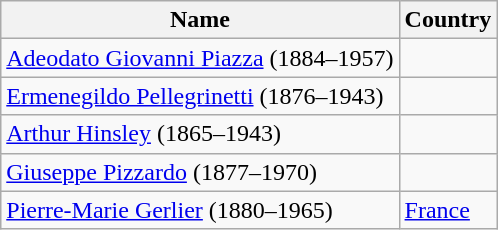<table class="wikitable sortable">
<tr>
<th>Name</th>
<th>Country</th>
</tr>
<tr>
<td><a href='#'>Adeodato Giovanni Piazza</a> (1884–1957)</td>
<td></td>
</tr>
<tr>
<td><a href='#'>Ermenegildo Pellegrinetti</a> (1876–1943)</td>
<td></td>
</tr>
<tr>
<td><a href='#'>Arthur Hinsley</a> (1865–1943)</td>
<td></td>
</tr>
<tr>
<td><a href='#'>Giuseppe Pizzardo</a> (1877–1970)</td>
<td></td>
</tr>
<tr>
<td><a href='#'>Pierre-Marie Gerlier</a> (1880–1965)</td>
<td> <a href='#'>France</a></td>
</tr>
</table>
